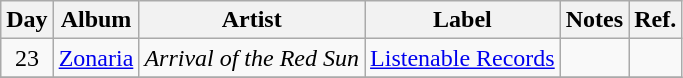<table class="wikitable">
<tr>
<th>Day</th>
<th>Album</th>
<th>Artist</th>
<th>Label</th>
<th>Notes</th>
<th>Ref.</th>
</tr>
<tr>
<td rowspan="1" style="text-align:center;">23</td>
<td><a href='#'>Zonaria</a></td>
<td><em>Arrival of the Red Sun</em></td>
<td><a href='#'>Listenable Records</a></td>
<td></td>
<td></td>
</tr>
<tr>
</tr>
</table>
